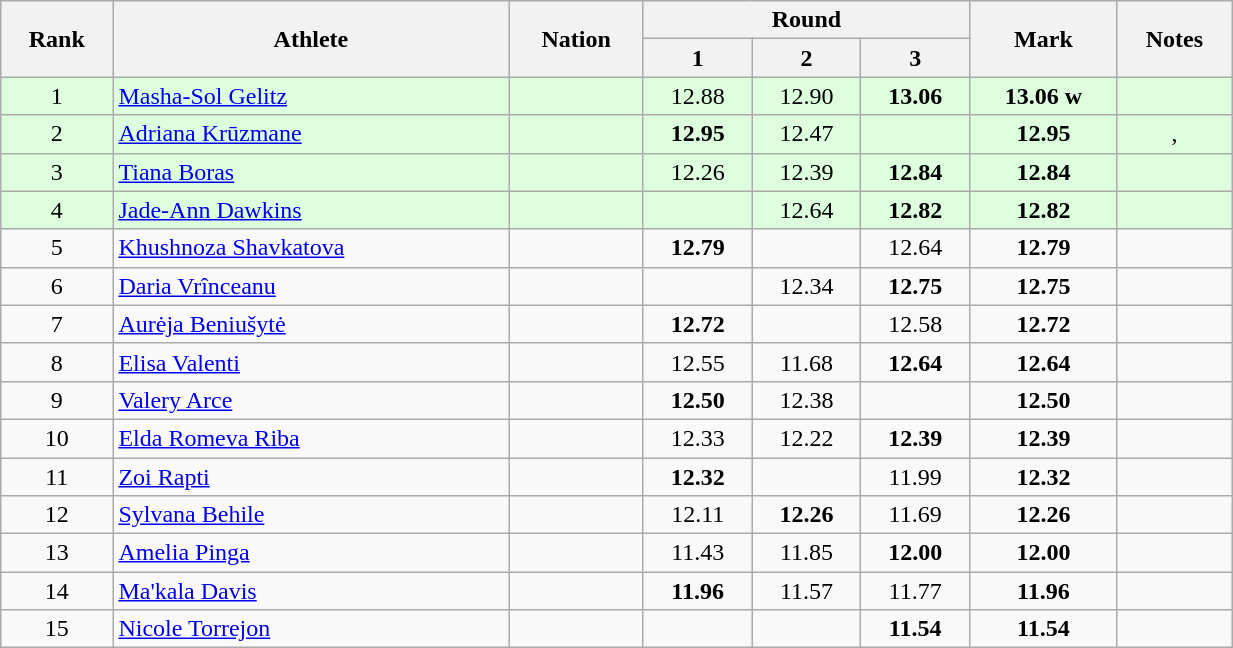<table class="wikitable sortable" style="text-align:center;width: 65%;">
<tr>
<th rowspan=2>Rank</th>
<th rowspan=2>Athlete</th>
<th rowspan=2>Nation</th>
<th colspan=3>Round</th>
<th rowspan=2>Mark</th>
<th rowspan=2>Notes</th>
</tr>
<tr>
<th>1</th>
<th>2</th>
<th>3</th>
</tr>
<tr bgcolor=ddffdd>
<td>1</td>
<td align=left><a href='#'>Masha-Sol Gelitz</a></td>
<td align=left></td>
<td>12.88</td>
<td>12.90</td>
<td><strong>13.06</strong></td>
<td><strong>13.06 w</strong></td>
<td></td>
</tr>
<tr bgcolor=ddffdd>
<td>2</td>
<td align=left><a href='#'>Adriana Krūzmane</a></td>
<td align=left></td>
<td><strong>12.95</strong></td>
<td>12.47</td>
<td></td>
<td><strong>12.95</strong></td>
<td>, </td>
</tr>
<tr bgcolor=ddffdd>
<td>3</td>
<td align=left><a href='#'>Tiana Boras</a></td>
<td align=left></td>
<td>12.26</td>
<td>12.39</td>
<td><strong>12.84</strong></td>
<td><strong>12.84</strong></td>
<td></td>
</tr>
<tr bgcolor=ddffdd>
<td>4</td>
<td align=left><a href='#'>Jade-Ann Dawkins</a></td>
<td align=left></td>
<td></td>
<td>12.64</td>
<td><strong>12.82</strong></td>
<td><strong>12.82</strong></td>
<td></td>
</tr>
<tr>
<td>5</td>
<td align=left><a href='#'>Khushnoza Shavkatova</a></td>
<td align=left></td>
<td><strong>12.79</strong></td>
<td></td>
<td>12.64</td>
<td><strong>12.79</strong></td>
<td></td>
</tr>
<tr>
<td>6</td>
<td align=left><a href='#'>Daria Vrînceanu</a></td>
<td align=left></td>
<td></td>
<td>12.34</td>
<td><strong>12.75</strong></td>
<td><strong>12.75</strong></td>
<td></td>
</tr>
<tr>
<td>7</td>
<td align=left><a href='#'>Aurėja Beniušytė</a></td>
<td align=left></td>
<td><strong>12.72</strong></td>
<td></td>
<td>12.58</td>
<td><strong>12.72</strong></td>
<td></td>
</tr>
<tr>
<td>8</td>
<td align=left><a href='#'>Elisa Valenti</a></td>
<td align=left></td>
<td>12.55</td>
<td>11.68</td>
<td><strong>12.64</strong></td>
<td><strong>12.64</strong></td>
<td></td>
</tr>
<tr>
<td>9</td>
<td align=left><a href='#'>Valery Arce</a></td>
<td align=left></td>
<td><strong>12.50</strong></td>
<td>12.38</td>
<td></td>
<td><strong>12.50</strong></td>
<td></td>
</tr>
<tr>
<td>10</td>
<td align=left><a href='#'>Elda Romeva Riba</a></td>
<td align=left></td>
<td>12.33</td>
<td>12.22</td>
<td><strong>12.39</strong></td>
<td><strong>12.39</strong></td>
<td></td>
</tr>
<tr>
<td>11</td>
<td align=left><a href='#'>Zoi Rapti</a></td>
<td align=left></td>
<td><strong>12.32</strong></td>
<td></td>
<td>11.99</td>
<td><strong>12.32</strong></td>
<td></td>
</tr>
<tr>
<td>12</td>
<td align=left><a href='#'>Sylvana Behile</a></td>
<td align=left></td>
<td>12.11</td>
<td><strong>12.26</strong></td>
<td>11.69</td>
<td><strong>12.26</strong></td>
<td></td>
</tr>
<tr>
<td>13</td>
<td align=left><a href='#'>Amelia Pinga</a></td>
<td align=left></td>
<td>11.43</td>
<td>11.85</td>
<td><strong>12.00</strong></td>
<td><strong>12.00</strong></td>
<td></td>
</tr>
<tr>
<td>14</td>
<td align=left><a href='#'>Ma'kala Davis</a></td>
<td align=left></td>
<td><strong>11.96</strong></td>
<td>11.57</td>
<td>11.77</td>
<td><strong>11.96</strong></td>
<td></td>
</tr>
<tr>
<td>15</td>
<td align=left><a href='#'>Nicole Torrejon</a></td>
<td align=left></td>
<td></td>
<td></td>
<td><strong>11.54</strong></td>
<td><strong>11.54</strong></td>
<td></td>
</tr>
</table>
